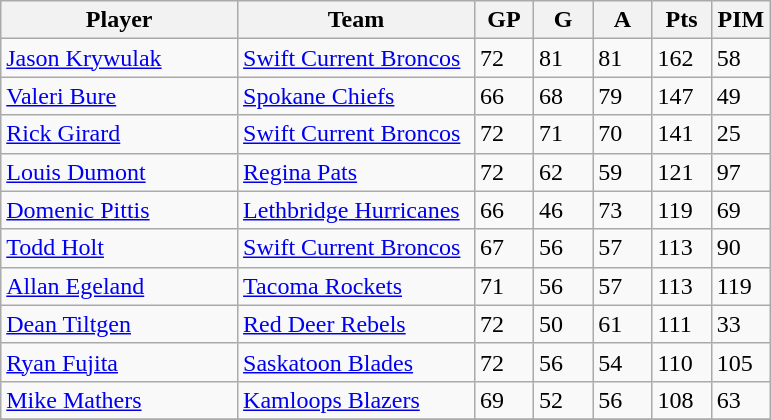<table class="wikitable">
<tr>
<th width="30%">Player</th>
<th width="30%">Team</th>
<th width="7.5%">GP</th>
<th width="7.5%">G</th>
<th width="7.5%">A</th>
<th width="7.5%">Pts</th>
<th width="7.5%">PIM</th>
</tr>
<tr>
<td><a href='#'>Jason Krywulak</a></td>
<td><a href='#'>Swift Current Broncos</a></td>
<td>72</td>
<td>81</td>
<td>81</td>
<td>162</td>
<td>58</td>
</tr>
<tr>
<td><a href='#'>Valeri Bure</a></td>
<td><a href='#'>Spokane Chiefs</a></td>
<td>66</td>
<td>68</td>
<td>79</td>
<td>147</td>
<td>49</td>
</tr>
<tr>
<td><a href='#'>Rick Girard</a></td>
<td><a href='#'>Swift Current Broncos</a></td>
<td>72</td>
<td>71</td>
<td>70</td>
<td>141</td>
<td>25</td>
</tr>
<tr>
<td><a href='#'>Louis Dumont</a></td>
<td><a href='#'>Regina Pats</a></td>
<td>72</td>
<td>62</td>
<td>59</td>
<td>121</td>
<td>97</td>
</tr>
<tr>
<td><a href='#'>Domenic Pittis</a></td>
<td><a href='#'>Lethbridge Hurricanes</a></td>
<td>66</td>
<td>46</td>
<td>73</td>
<td>119</td>
<td>69</td>
</tr>
<tr>
<td><a href='#'>Todd Holt</a></td>
<td><a href='#'>Swift Current Broncos</a></td>
<td>67</td>
<td>56</td>
<td>57</td>
<td>113</td>
<td>90</td>
</tr>
<tr>
<td><a href='#'>Allan Egeland</a></td>
<td><a href='#'>Tacoma Rockets</a></td>
<td>71</td>
<td>56</td>
<td>57</td>
<td>113</td>
<td>119</td>
</tr>
<tr>
<td><a href='#'>Dean Tiltgen</a></td>
<td><a href='#'>Red Deer Rebels</a></td>
<td>72</td>
<td>50</td>
<td>61</td>
<td>111</td>
<td>33</td>
</tr>
<tr>
<td><a href='#'>Ryan Fujita</a></td>
<td><a href='#'>Saskatoon Blades</a></td>
<td>72</td>
<td>56</td>
<td>54</td>
<td>110</td>
<td>105</td>
</tr>
<tr>
<td><a href='#'>Mike Mathers</a></td>
<td><a href='#'>Kamloops Blazers</a></td>
<td>69</td>
<td>52</td>
<td>56</td>
<td>108</td>
<td>63</td>
</tr>
<tr>
</tr>
</table>
